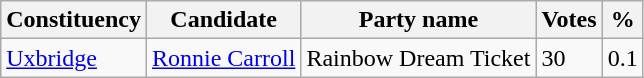<table class="wikitable">
<tr>
<th>Constituency</th>
<th>Candidate</th>
<th>Party name</th>
<th>Votes</th>
<th>%</th>
</tr>
<tr>
<td><a href='#'>Uxbridge</a></td>
<td><a href='#'>Ronnie Carroll</a></td>
<td>Rainbow Dream Ticket</td>
<td>30</td>
<td>0.1</td>
</tr>
</table>
